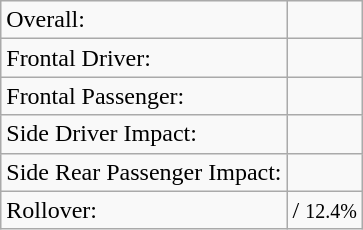<table class="wikitable">
<tr>
<td>Overall:</td>
<td></td>
</tr>
<tr>
<td>Frontal Driver:</td>
<td></td>
</tr>
<tr>
<td>Frontal Passenger:</td>
<td></td>
</tr>
<tr>
<td>Side Driver Impact:</td>
<td></td>
</tr>
<tr>
<td>Side Rear Passenger Impact:</td>
<td></td>
</tr>
<tr>
<td>Rollover:</td>
<td> / <small>12.4%</small></td>
</tr>
</table>
